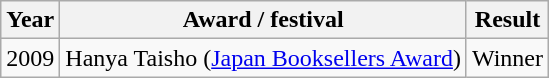<table class="wikitable">
<tr>
<th>Year</th>
<th>Award / festival</th>
<th>Result</th>
</tr>
<tr>
<td>2009</td>
<td>Hanya Taisho (<a href='#'>Japan Booksellers Award</a>)</td>
<td>Winner</td>
</tr>
</table>
